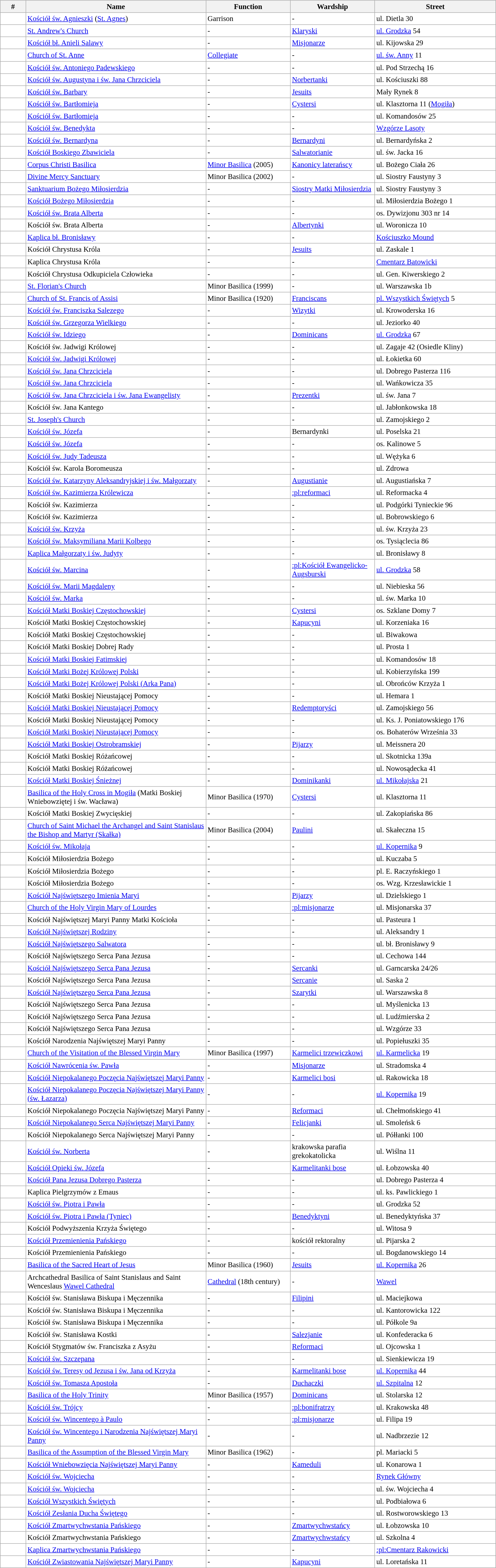<table class="wikitable sortable" align="left" style="background:#FFFFFF; font-size:95%; border:0px solid #a3bfb1; color:#000;">
<tr>
<th scope="col" style="width: 3em;">#</th>
<th scope="col" style="width: 24em;">Name</th>
<th scope="col" style="width: 11em;">Function</th>
<th scope="col" style="width: 11em;">Wardship</th>
<th scope="col" style="width: 16em;">Street</th>
</tr>
<tr>
<td></td>
<td><a href='#'>Kościół św. Agnieszki</a> (<a href='#'>St. Agnes</a>)</td>
<td>Garrison</td>
<td>-</td>
<td>ul. Dietla 30</td>
</tr>
<tr -bgcolor="#EFEFEF">
<td></td>
<td><a href='#'>St. Andrew's Church</a></td>
<td>-</td>
<td><a href='#'>Klaryski</a></td>
<td><a href='#'>ul. Grodzka</a> 54</td>
</tr>
<tr>
<td></td>
<td><a href='#'>Kościół bł. Anieli Salawy</a></td>
<td>-</td>
<td><a href='#'>Misjonarze</a></td>
<td>ul. Kijowska 29</td>
</tr>
<tr ----bgcolor="#EFEFEF">
<td></td>
<td><a href='#'>Church of St. Anne</a></td>
<td><a href='#'>Collegiate</a></td>
<td>-</td>
<td><a href='#'>ul. św. Anny</a> 11</td>
</tr>
<tr ---->
<td></td>
<td><a href='#'>Kościół św. Antoniego Padewskiego</a></td>
<td>-</td>
<td>-</td>
<td>ul. Pod Strzechą 16</td>
</tr>
<tr ----bgcolor="#EFEFEF">
<td></td>
<td><a href='#'>Kościół św. Augustyna i św. Jana Chrzciciela</a></td>
<td>-</td>
<td><a href='#'>Norbertanki</a></td>
<td>ul. Kościuszki 88</td>
</tr>
<tr ---->
<td></td>
<td><a href='#'>Kościół św. Barbary</a></td>
<td>-</td>
<td><a href='#'>Jesuits</a></td>
<td>Mały Rynek 8</td>
</tr>
<tr ----bgcolor="#EFEFEF">
<td></td>
<td><a href='#'>Kościół św. Bartłomieja</a></td>
<td>-</td>
<td><a href='#'>Cystersi</a></td>
<td>ul. Klasztorna 11 (<a href='#'>Mogiła</a>)</td>
</tr>
<tr ---->
<td></td>
<td><a href='#'>Kościół św. Bartłomieja</a></td>
<td>-</td>
<td>-</td>
<td>ul. Komandosów 25</td>
</tr>
<tr ----bgcolor="#EFEFEF">
<td></td>
<td><a href='#'>Kościół św. Benedykta</a></td>
<td>-</td>
<td>-</td>
<td><a href='#'>Wzgórze Lasoty</a></td>
</tr>
<tr ---->
<td></td>
<td><a href='#'>Kościół św. Bernardyna</a></td>
<td>-</td>
<td><a href='#'>Bernardyni</a></td>
<td>ul. Bernardyńska 2</td>
</tr>
<tr ----bgcolor="#EFEFEF">
<td></td>
<td><a href='#'>Kościół Boskiego Zbawiciela</a></td>
<td>-</td>
<td><a href='#'>Salwatorianie</a></td>
<td>ul. św. Jacka 16</td>
</tr>
<tr ---->
<td></td>
<td><a href='#'>Corpus Christi Basilica</a></td>
<td><a href='#'>Minor Basilica</a> (2005)</td>
<td><a href='#'>Kanonicy laterańscy</a></td>
<td>ul. Bożego Ciała 26</td>
</tr>
<tr ----bgcolor="#EFEFEF">
<td></td>
<td><a href='#'>Divine Mercy Sanctuary</a></td>
<td>Minor Basilica (2002)</td>
<td>-</td>
<td>ul. Siostry Faustyny 3</td>
</tr>
<tr ---->
<td></td>
<td><a href='#'>Sanktuarium Bożego Miłosierdzia</a></td>
<td>-</td>
<td><a href='#'>Siostry Matki Miłosierdzia</a></td>
<td>ul. Siostry Faustyny 3</td>
</tr>
<tr ----bgcolor="#EFEFEF">
<td></td>
<td><a href='#'>Kościół Bożego Miłosierdzia</a></td>
<td>-</td>
<td>-</td>
<td>ul. Miłosierdzia Bożego 1</td>
</tr>
<tr ---->
<td></td>
<td><a href='#'>Kościół św. Brata Alberta</a></td>
<td>-</td>
<td>-</td>
<td>os. Dywizjonu 303 nr 14</td>
</tr>
<tr ----bgcolor="#EFEFEF">
<td></td>
<td>Kościół św. Brata Alberta</td>
<td>-</td>
<td><a href='#'>Albertynki</a></td>
<td>ul. Woronicza 10</td>
</tr>
<tr ---->
<td></td>
<td><a href='#'>Kaplica bł. Bronisławy</a></td>
<td>-</td>
<td>-</td>
<td><a href='#'>Kościuszko Mound</a></td>
</tr>
<tr ----bgcolor="#EFEFEF">
<td></td>
<td>Kościół Chrystusa Króla</td>
<td>-</td>
<td><a href='#'>Jesuits</a></td>
<td>ul. Zaskale 1</td>
</tr>
<tr ---->
<td></td>
<td>Kaplica Chrystusa Króla</td>
<td>-</td>
<td>-</td>
<td><a href='#'>Cmentarz Batowicki</a></td>
</tr>
<tr ----bgcolor="#EFEFEF">
<td></td>
<td>Kościół Chrystusa Odkupiciela Człowieka</td>
<td>-</td>
<td>-</td>
<td>ul. Gen. Kiwerskiego 2</td>
</tr>
<tr ---->
<td></td>
<td><a href='#'>St. Florian's Church</a></td>
<td>Minor Basilica (1999)</td>
<td>-</td>
<td>ul. Warszawska 1b</td>
</tr>
<tr ----bgcolor="#EFEFEF">
<td></td>
<td><a href='#'>Church of St. Francis of Assisi</a></td>
<td>Minor Basilica (1920)</td>
<td><a href='#'>Franciscans</a></td>
<td><a href='#'>pl. Wszystkich Świętych</a> 5</td>
</tr>
<tr ---->
<td></td>
<td><a href='#'>Kościół św. Franciszka Salezego</a></td>
<td>-</td>
<td><a href='#'>Wizytki</a></td>
<td>ul. Krowoderska 16</td>
</tr>
<tr ----bgcolor="#EFEFEF">
<td></td>
<td><a href='#'>Kościół św. Grzegorza Wielkiego</a></td>
<td>-</td>
<td>-</td>
<td>ul. Jeziorko 40</td>
</tr>
<tr ---->
<td></td>
<td><a href='#'>Kościół św. Idziego</a></td>
<td>-</td>
<td><a href='#'>Dominicans</a></td>
<td><a href='#'>ul. Grodzka</a> 67</td>
</tr>
<tr ----bgcolor="#EFEFEF">
<td></td>
<td>Kościół św. Jadwigi Królowej</td>
<td>-</td>
<td>-</td>
<td>ul. Zagaje 42 (Osiedle Kliny)</td>
</tr>
<tr ---->
<td></td>
<td><a href='#'>Kościół św. Jadwigi Królowej</a></td>
<td>-</td>
<td>-</td>
<td>ul. Łokietka 60</td>
</tr>
<tr ----bgcolor="#EFEFEF">
<td></td>
<td><a href='#'>Kościół św. Jana Chrzciciela</a></td>
<td>-</td>
<td>-</td>
<td>ul. Dobrego Pasterza 116</td>
</tr>
<tr ---->
<td></td>
<td><a href='#'>Kościół św. Jana Chrzciciela</a></td>
<td>-</td>
<td>-</td>
<td>ul. Wańkowicza 35</td>
</tr>
<tr ----bgcolor="#EFEFEF">
<td></td>
<td><a href='#'>Kościół św. Jana Chrzciciela i św. Jana Ewangelisty</a></td>
<td>-</td>
<td><a href='#'>Prezentki</a></td>
<td>ul. św. Jana 7</td>
</tr>
<tr ---->
<td></td>
<td>Kościół św. Jana Kantego</td>
<td>-</td>
<td>-</td>
<td>ul. Jabłonkowska 18</td>
</tr>
<tr ----bgcolor="#EFEFEF">
<td></td>
<td><a href='#'>St. Joseph's Church</a></td>
<td>-</td>
<td>-</td>
<td>ul. Zamojskiego 2</td>
</tr>
<tr ---->
<td></td>
<td><a href='#'>Kościół św. Józefa</a></td>
<td>-</td>
<td>Bernardynki</td>
<td>ul. Poselska 21</td>
</tr>
<tr ---->
<td></td>
<td><a href='#'>Kościół św. Józefa</a></td>
<td>-</td>
<td>-</td>
<td>os. Kalinowe 5</td>
</tr>
<tr ----bgcolor="#EFEFEF">
<td></td>
<td><a href='#'>Kościół św. Judy Tadeusza</a></td>
<td>-</td>
<td>-</td>
<td>ul. Wężyka 6</td>
</tr>
<tr ---->
<td></td>
<td>Kościół św. Karola Boromeusza</td>
<td>-</td>
<td>-</td>
<td>ul. Zdrowa</td>
</tr>
<tr ----bgcolor="#EFEFEF">
<td></td>
<td><a href='#'>Kościół św. Katarzyny Aleksandryjskiej i św. Małgorzaty</a></td>
<td>-</td>
<td><a href='#'>Augustianie</a></td>
<td>ul. Augustiańska 7</td>
</tr>
<tr ---->
<td></td>
<td><a href='#'>Kościół św. Kazimierza Królewicza</a></td>
<td>-</td>
<td><a href='#'>:pl:reformaci</a></td>
<td>ul. Reformacka 4</td>
</tr>
<tr ----bgcolor="#EFEFEF">
<td></td>
<td>Kościół św. Kazimierza</td>
<td>-</td>
<td>-</td>
<td>ul. Podgórki Tynieckie 96</td>
</tr>
<tr ---->
<td></td>
<td>Kościół św. Kazimierza</td>
<td>-</td>
<td>-</td>
<td>ul. Bobrowskiego 6</td>
</tr>
<tr ----bgcolor="#EFEFEF">
<td></td>
<td><a href='#'>Kościół św. Krzyża</a></td>
<td>-</td>
<td>-</td>
<td>ul. św. Krzyża 23</td>
</tr>
<tr ---->
<td></td>
<td><a href='#'>Kościół św. Maksymiliana Marii Kolbego</a></td>
<td>-</td>
<td>-</td>
<td>os. Tysiąclecia 86</td>
</tr>
<tr ----bgcolor="#EFEFEF">
<td></td>
<td><a href='#'>Kaplica Małgorzaty i św. Judyty</a></td>
<td>-</td>
<td>-</td>
<td>ul. Bronisławy 8</td>
</tr>
<tr ---->
<td></td>
<td><a href='#'>Kościół św. Marcina</a></td>
<td>-</td>
<td><a href='#'>:pl:Kościół Ewangelicko-Augsburski</a></td>
<td><a href='#'>ul. Grodzka</a> 58</td>
</tr>
<tr ----bgcolor="#EFEFEF">
<td></td>
<td><a href='#'>Kościół św. Marii Magdaleny</a></td>
<td>-</td>
<td>-</td>
<td>ul. Niebieska 56</td>
</tr>
<tr ---->
<td></td>
<td><a href='#'>Kościół św. Marka</a></td>
<td>-</td>
<td>-</td>
<td>ul. św. Marka 10</td>
</tr>
<tr ----bgcolor="#EFEFEF">
<td></td>
<td><a href='#'>Kościół Matki Boskiej Częstochowskiej</a></td>
<td>-</td>
<td><a href='#'>Cystersi</a></td>
<td>os. Szklane Domy 7</td>
</tr>
<tr ---->
<td></td>
<td>Kościół Matki Boskiej Częstochowskiej</td>
<td>-</td>
<td><a href='#'>Kapucyni</a></td>
<td>ul. Korzeniaka 16</td>
</tr>
<tr ----bgcolor="#EFEFEF">
<td></td>
<td>Kościół Matki Boskiej Częstochowskiej</td>
<td>-</td>
<td>-</td>
<td>ul. Biwakowa</td>
</tr>
<tr ---->
<td></td>
<td>Kościół Matki Boskiej Dobrej Rady</td>
<td>-</td>
<td>-</td>
<td>ul. Prosta 1</td>
</tr>
<tr ----bgcolor="#EFEFEF">
<td></td>
<td><a href='#'>Kościół Matki Boskiej Fatimskiej</a></td>
<td>-</td>
<td>-</td>
<td>ul. Komandosów 18</td>
</tr>
<tr ---->
<td></td>
<td><a href='#'>Kościół Matki Bożej Królowej Polski</a></td>
<td>-</td>
<td>-</td>
<td>ul. Kobierzyńska 199</td>
</tr>
<tr ----bgcolor="#EFEFEF">
<td></td>
<td><a href='#'>Kościół Matki Bożej Królowej Polski (Arka Pana)</a></td>
<td>-</td>
<td>-</td>
<td>ul. Obrońców Krzyża 1</td>
</tr>
<tr ---->
<td></td>
<td>Kościół Matki Boskiej Nieustającej Pomocy</td>
<td>-</td>
<td>-</td>
<td>ul. Hemara 1</td>
</tr>
<tr ----bgcolor="#EFEFEF">
<td></td>
<td><a href='#'>Kościół Matki Boskiej Nieustającej Pomocy</a></td>
<td>-</td>
<td><a href='#'>Redemptoryści</a></td>
<td>ul. Zamojskiego 56</td>
</tr>
<tr ---->
<td></td>
<td>Kościół Matki Boskiej Nieustającej Pomocy</td>
<td>-</td>
<td>-</td>
<td>ul. Ks. J. Poniatowskiego 176</td>
</tr>
<tr ----bgcolor="#EFEFEF">
<td></td>
<td><a href='#'>Kościół Matki Boskiej Nieustającej Pomocy</a></td>
<td>-</td>
<td>-</td>
<td>os. Bohaterów Września 33</td>
</tr>
<tr ---->
<td></td>
<td><a href='#'>Kościół Matki Boskiej Ostrobramskiej</a></td>
<td>-</td>
<td><a href='#'>Pijarzy</a></td>
<td>ul. Meissnera 20</td>
</tr>
<tr ----bgcolor="#EFEFEF">
<td></td>
<td>Kościół Matki Boskiej Różańcowej</td>
<td>-</td>
<td>-</td>
<td>ul. Skotnicka 139a</td>
</tr>
<tr ---->
<td></td>
<td>Kościół Matki Boskiej Różańcowej</td>
<td>-</td>
<td>-</td>
<td>ul. Nowosądecka 41</td>
</tr>
<tr ----bgcolor="#EFEFEF">
<td></td>
<td><a href='#'>Kościół Matki Boskiej Śnieżnej</a></td>
<td>-</td>
<td><a href='#'>Dominikanki</a></td>
<td><a href='#'>ul. Mikołajska</a> 21</td>
</tr>
<tr ---->
<td></td>
<td><a href='#'>Basilica of the Holy Cross in Mogiła</a> (Matki Boskiej Wniebowziętej i św. Wacława)</td>
<td>Minor Basilica (1970)</td>
<td><a href='#'>Cystersi</a></td>
<td>ul. Klasztorna 11</td>
</tr>
<tr ----bgcolor="#EFEFEF">
<td></td>
<td>Kościół Matki Boskiej Zwycięskiej</td>
<td>-</td>
<td>-</td>
<td>ul. Zakopiańska 86</td>
</tr>
<tr ---->
<td></td>
<td><a href='#'>Church of Saint Michael the Archangel and Saint Stanislaus the Bishop and Martyr (Skałka)</a></td>
<td>Minor Basilica (2004)</td>
<td><a href='#'>Paulini</a></td>
<td>ul. Skałeczna 15</td>
</tr>
<tr ----bgcolor="#EFEFEF">
<td></td>
<td><a href='#'>Kościół św. Mikołaja</a></td>
<td>-</td>
<td>-</td>
<td><a href='#'>ul. Kopernika</a> 9</td>
</tr>
<tr ---->
<td></td>
<td>Kościół Miłosierdzia Bożego</td>
<td>-</td>
<td>-</td>
<td>ul. Kuczaba 5</td>
</tr>
<tr ----bgcolor="#EFEFEF">
<td></td>
<td>Kościół Miłosierdzia Bożego</td>
<td>-</td>
<td>-</td>
<td>pl. E. Raczyńskiego 1</td>
</tr>
<tr ---->
<td></td>
<td>Kościół Miłosierdzia Bożego</td>
<td>-</td>
<td>-</td>
<td>os. Wzg. Krzesławickie 1</td>
</tr>
<tr ----bgcolor="#EFEFEF">
<td></td>
<td><a href='#'>Kościół Najświętszego Imienia Maryi</a></td>
<td>-</td>
<td><a href='#'>Pijarzy</a></td>
<td>ul. Dzielskiego 1</td>
</tr>
<tr ---->
<td></td>
<td><a href='#'>Church of the Holy Virgin Mary of Lourdes</a></td>
<td>-</td>
<td><a href='#'>:pl:misjonarze</a></td>
<td>ul. Misjonarska 37</td>
</tr>
<tr ----bgcolor="#EFEFEF">
<td></td>
<td>Kościół Najświętszej Maryi Panny Matki Kościoła</td>
<td>-</td>
<td>-</td>
<td>ul. Pasteura 1</td>
</tr>
<tr ---->
<td></td>
<td><a href='#'>Kościół Najświętszej Rodziny</a></td>
<td>-</td>
<td>-</td>
<td>ul. Aleksandry 1</td>
</tr>
<tr ----bgcolor="#EFEFEF">
<td></td>
<td><a href='#'>Kościół Najświętszego Salwatora</a></td>
<td>-</td>
<td>-</td>
<td>ul. bł. Bronisławy 9</td>
</tr>
<tr ---->
<td></td>
<td>Kościół Najświętszego Serca Pana Jezusa</td>
<td>-</td>
<td>-</td>
<td>ul. Cechowa 144</td>
</tr>
<tr ----bgcolor="#EFEFEF">
<td></td>
<td><a href='#'>Kościół Najświętszego Serca Pana Jezusa</a></td>
<td>-</td>
<td><a href='#'>Sercanki</a></td>
<td>ul. Garncarska 24/26</td>
</tr>
<tr ---->
<td></td>
<td>Kościół Najświętszego Serca Pana Jezusa</td>
<td>-</td>
<td><a href='#'>Sercanie</a></td>
<td>ul. Saska 2</td>
</tr>
<tr ----bgcolor="#EFEFEF">
<td></td>
<td><a href='#'>Kościół Najświętszego Serca Pana Jezusa</a></td>
<td>-</td>
<td><a href='#'>Szarytki</a></td>
<td>ul. Warszawska 8</td>
</tr>
<tr ---->
<td></td>
<td>Kościół Najświętszego Serca Pana Jezusa</td>
<td>-</td>
<td>-</td>
<td>ul. Myślenicka 13</td>
</tr>
<tr ----bgcolor="#EFEFEF">
<td></td>
<td>Kościół Najświętszego Serca Pana Jezusa</td>
<td>-</td>
<td>-</td>
<td>ul. Ludźmierska 2</td>
</tr>
<tr ---->
<td></td>
<td>Kościół Najświętszego Serca Pana Jezusa</td>
<td>-</td>
<td>-</td>
<td>ul. Wzgórze 33</td>
</tr>
<tr ----bgcolor="#EFEFEF">
<td></td>
<td>Kościół Narodzenia Najświętszej Maryi Panny</td>
<td>-</td>
<td>-</td>
<td>ul. Popiełuszki 35</td>
</tr>
<tr ---->
<td></td>
<td><a href='#'>Church of the Visitation of the Blessed Virgin Mary</a></td>
<td>Minor Basilica (1997)</td>
<td><a href='#'>Karmelici trzewiczkowi</a></td>
<td><a href='#'>ul. Karmelicka</a> 19</td>
</tr>
<tr ----bgcolor="#EFEFEF">
<td></td>
<td><a href='#'>Kościół Nawrócenia św. Pawła</a></td>
<td>-</td>
<td><a href='#'>Misjonarze</a></td>
<td>ul. Stradomska 4</td>
</tr>
<tr ---->
<td></td>
<td><a href='#'>Kościół Niepokalanego Poczęcia Najświętszej Maryi Panny</a></td>
<td>-</td>
<td><a href='#'>Karmelici bosi</a></td>
<td>ul. Rakowicka 18</td>
</tr>
<tr ----bgcolor="#EFEFEF">
<td></td>
<td><a href='#'>Kościół Niepokalanego Poczęcia Najświętszej Maryi Panny (św. Łazarza)</a></td>
<td>-</td>
<td>-</td>
<td><a href='#'>ul. Kopernika</a> 19</td>
</tr>
<tr ---->
<td></td>
<td>Kościół Niepokalanego Poczęcia Najświętszej Maryi Panny</td>
<td>-</td>
<td><a href='#'>Reformaci</a></td>
<td>ul. Chełmońskiego 41</td>
</tr>
<tr ----bgcolor="#EFEFEF">
<td></td>
<td><a href='#'>Kościół Niepokalanego Serca Najświętszej Maryi Panny</a></td>
<td>-</td>
<td><a href='#'>Felicjanki</a></td>
<td>ul. Smoleńsk 6</td>
</tr>
<tr ---->
<td></td>
<td>Kościół Niepokalanego Serca Najświętszej Maryi Panny</td>
<td>-</td>
<td>-</td>
<td>ul. Półłanki 100</td>
</tr>
<tr ----bgcolor="#EFEFEF">
<td></td>
<td><a href='#'>Kościół św. Norberta</a></td>
<td>-</td>
<td>krakowska parafia grekokatolicka</td>
<td>ul. Wiślna 11</td>
</tr>
<tr ---->
<td></td>
<td><a href='#'>Kościół Opieki św. Józefa</a></td>
<td>-</td>
<td><a href='#'>Karmelitanki bose</a></td>
<td>ul. Łobzowska 40</td>
</tr>
<tr ----bgcolor="#EFEFEF">
<td></td>
<td><a href='#'>Kościół Pana Jezusa Dobrego Pasterza</a></td>
<td>-</td>
<td>-</td>
<td>ul. Dobrego Pasterza 4</td>
</tr>
<tr ---->
<td></td>
<td>Kaplica Pielgrzymów z Emaus</td>
<td>-</td>
<td>-</td>
<td>ul. ks. Pawlickiego 1</td>
</tr>
<tr ----bgcolor="#EFEFEF">
<td></td>
<td><a href='#'>Kościół św. Piotra i Pawła</a></td>
<td>-</td>
<td>-</td>
<td>ul. Grodzka 52</td>
</tr>
<tr ---->
<td></td>
<td><a href='#'>Kościół św. Piotra i Pawła (Tyniec)</a></td>
<td>-</td>
<td><a href='#'>Benedyktyni</a></td>
<td>ul. Benedyktyńska 37</td>
</tr>
<tr ----bgcolor="#EFEFEF">
<td></td>
<td>Kościół Podwyższenia Krzyża Świętego</td>
<td>-</td>
<td>-</td>
<td>ul. Witosa 9</td>
</tr>
<tr ---->
<td></td>
<td><a href='#'>Kościół Przemienienia Pańskiego</a></td>
<td>-</td>
<td>kościół rektoralny</td>
<td>ul. Pijarska 2</td>
</tr>
<tr ----bgcolor="#EFEFEF">
<td></td>
<td>Kościół Przemienienia Pańskiego</td>
<td>-</td>
<td>-</td>
<td>ul. Bogdanowskiego 14</td>
</tr>
<tr ---->
<td></td>
<td><a href='#'>Basilica of the Sacred Heart of Jesus</a></td>
<td>Minor Basilica (1960)</td>
<td><a href='#'>Jesuits</a></td>
<td><a href='#'>ul. Kopernika</a> 26</td>
</tr>
<tr ----bgcolor="#EFEFEF">
<td></td>
<td>Archcathedral Basilica of Saint Stanislaus and Saint Wenceslaus <a href='#'>Wawel Cathedral</a></td>
<td><a href='#'>Cathedral</a> (18th century)</td>
<td>-</td>
<td><a href='#'>Wawel</a></td>
</tr>
<tr ---->
<td></td>
<td>Kościół św. Stanisława Biskupa i Męczennika</td>
<td>-</td>
<td><a href='#'>Filipini</a></td>
<td>ul. Maciejkowa</td>
</tr>
<tr ----bgcolor="#EFEFEF">
<td></td>
<td>Kościół św. Stanisława Biskupa i Męczennika</td>
<td>-</td>
<td>-</td>
<td>ul. Kantorowicka 122</td>
</tr>
<tr ---->
<td></td>
<td>Kościół św. Stanisława Biskupa i Męczennika</td>
<td>-</td>
<td>-</td>
<td>ul. Półkole 9a</td>
</tr>
<tr ----bgcolor="#EFEFEF">
<td></td>
<td>Kościół św. Stanisława Kostki</td>
<td>-</td>
<td><a href='#'>Salezjanie</a></td>
<td>ul. Konfederacka 6</td>
</tr>
<tr ---->
<td></td>
<td>Kościół Stygmatów św. Franciszka z Asyżu</td>
<td>-</td>
<td><a href='#'>Reformaci</a></td>
<td>ul. Ojcowska 1</td>
</tr>
<tr ----bgcolor="#EFEFEF">
<td></td>
<td><a href='#'>Kościół św. Szczepana</a></td>
<td>-</td>
<td>-</td>
<td>ul. Sienkiewicza 19</td>
</tr>
<tr ---->
<td></td>
<td><a href='#'>Kościół św. Teresy od Jezusa i św. Jana od Krzyża</a></td>
<td>-</td>
<td><a href='#'>Karmelitanki bose</a></td>
<td><a href='#'>ul. Kopernika</a> 44</td>
</tr>
<tr ----bgcolor="#EFEFEF">
<td></td>
<td><a href='#'>Kościół św. Tomasza Apostoła</a></td>
<td>-</td>
<td><a href='#'>Duchaczki</a></td>
<td><a href='#'>ul. Szpitalna</a> 12</td>
</tr>
<tr>
<td></td>
<td><a href='#'>Basilica of the Holy Trinity</a></td>
<td>Minor Basilica (1957)</td>
<td><a href='#'>Dominicans</a></td>
<td>ul. Stolarska 12</td>
</tr>
<tr -bgcolor="#EFEFEF">
<td></td>
<td><a href='#'>Kościół św. Trójcy</a></td>
<td>-</td>
<td><a href='#'>:pl:bonifratrzy</a></td>
<td>ul. Krakowska 48</td>
</tr>
<tr>
<td></td>
<td><a href='#'>Kościół św. Wincentego à Paulo</a></td>
<td>-</td>
<td><a href='#'>:pl:misjonarze</a></td>
<td>ul. Filipa 19</td>
</tr>
<tr -bgcolor="#EFEFEF">
<td></td>
<td><a href='#'>Kościół św. Wincentego i Narodzenia Najświętszej Maryi Panny</a></td>
<td>-</td>
<td>-</td>
<td>ul. Nadbrzezie 12</td>
</tr>
<tr>
<td></td>
<td><a href='#'>Basilica of the Assumption of the Blessed Virgin Mary</a></td>
<td>Minor Basilica (1962)</td>
<td>-</td>
<td>pl. Mariacki 5</td>
</tr>
<tr -bgcolor="#EFEFEF">
<td></td>
<td><a href='#'>Kościół Wniebowzięcia Najświętszej Maryi Panny</a></td>
<td>-</td>
<td><a href='#'>Kameduli</a></td>
<td>ul. Konarowa 1</td>
</tr>
<tr>
<td></td>
<td><a href='#'>Kościół św. Wojciecha</a></td>
<td>-</td>
<td>-</td>
<td><a href='#'>Rynek Główny</a></td>
</tr>
<tr -bgcolor="#EFEFEF">
<td></td>
<td><a href='#'>Kościół św. Wojciecha</a></td>
<td>-</td>
<td>-</td>
<td>ul. św. Wojciecha 4</td>
</tr>
<tr>
<td></td>
<td><a href='#'>Kościół Wszystkich Świętych</a></td>
<td>-</td>
<td>-</td>
<td>ul. Podbiałowa 6</td>
</tr>
<tr -bgcolor="#EFEFEF">
<td></td>
<td><a href='#'>Kościół Zesłania Ducha Świętego</a></td>
<td>-</td>
<td>-</td>
<td>ul. Rostworowskiego 13</td>
</tr>
<tr>
<td></td>
<td><a href='#'>Kościół Zmartwychwstania Pańskiego</a></td>
<td>-</td>
<td><a href='#'>Zmartwychwstańcy</a></td>
<td>ul. Łobzowska 10</td>
</tr>
<tr -bgcolor="#EFEFEF">
<td></td>
<td>Kościół Zmartwychwstania Pańskiego</td>
<td>-</td>
<td><a href='#'>Zmartwychwstańcy</a></td>
<td>ul. Szkolna 4</td>
</tr>
<tr>
<td></td>
<td><a href='#'>Kaplica Zmartwychwstania Pańskiego</a></td>
<td>-</td>
<td>-</td>
<td><a href='#'>:pl:Cmentarz Rakowicki</a></td>
</tr>
<tr -bgcolor="#EFEFEF">
<td></td>
<td><a href='#'>Kościół Zwiastowania Najświętszej Maryi Panny</a></td>
<td>-</td>
<td><a href='#'>Kapucyni</a></td>
<td>ul. Loretańska 11</td>
</tr>
</table>
